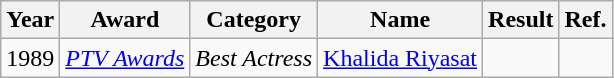<table class="wikitable">
<tr>
<th>Year</th>
<th>Award</th>
<th>Category</th>
<th>Name</th>
<th>Result</th>
<th>Ref.</th>
</tr>
<tr>
<td>1989</td>
<td><em><a href='#'>PTV Awards</a></em></td>
<td><em>Best Actress</em></td>
<td><a href='#'>Khalida Riyasat</a></td>
<td></td>
<td></td>
</tr>
</table>
